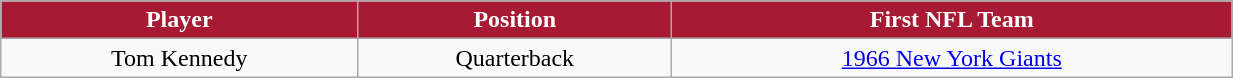<table class="wikitable" width="65%">
<tr align="center" style="background:#A81933;color:#FFFFFF;">
<td><strong>Player</strong></td>
<td><strong>Position</strong></td>
<td><strong>First NFL Team</strong></td>
</tr>
<tr align="center" bgcolor="">
<td>Tom Kennedy</td>
<td>Quarterback</td>
<td><a href='#'>1966 New York Giants</a></td>
</tr>
</table>
